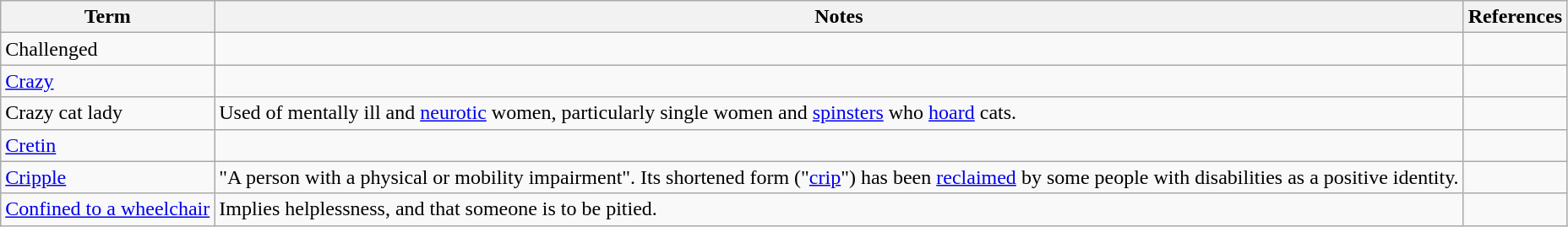<table class="wikitable">
<tr>
<th>Term</th>
<th>Notes</th>
<th>References</th>
</tr>
<tr>
<td>Challenged</td>
<td></td>
<td></td>
</tr>
<tr>
<td><a href='#'>Crazy</a></td>
<td></td>
<td></td>
</tr>
<tr>
<td>Crazy cat lady</td>
<td>Used of mentally ill and <a href='#'>neurotic</a> women, particularly single women and <a href='#'>spinsters</a> who <a href='#'>hoard</a> cats.</td>
<td></td>
</tr>
<tr>
<td><a href='#'>Cretin</a></td>
<td></td>
<td></td>
</tr>
<tr>
<td><a href='#'>Cripple</a></td>
<td>"A person with a physical or mobility impairment". Its shortened form ("<a href='#'>crip</a>") has been <a href='#'>reclaimed</a> by some people with disabilities as a positive identity.</td>
<td></td>
</tr>
<tr>
<td><a href='#'>Confined to a wheelchair</a></td>
<td>Implies helplessness, and that someone is to be pitied.</td>
<td></td>
</tr>
</table>
